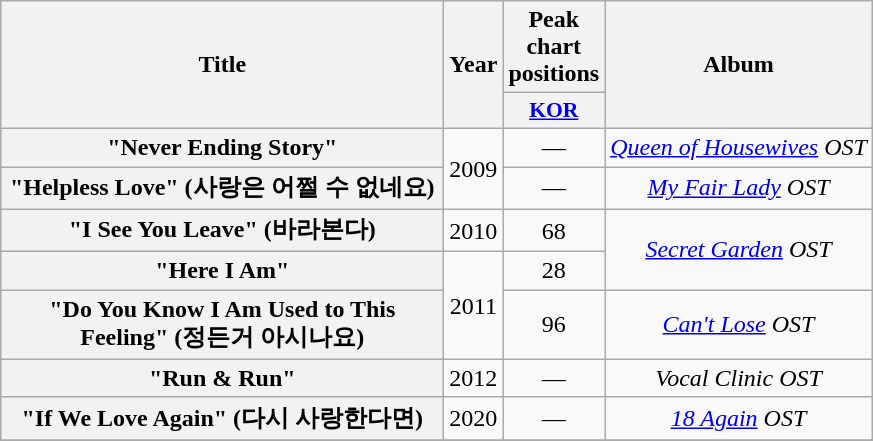<table class="wikitable plainrowheaders" style="text-align:center;">
<tr>
<th rowspan="2" scope="col" style="width:18em;">Title</th>
<th rowspan="2" scope="col">Year</th>
<th scope="col">Peak chart positions</th>
<th rowspan="2" scope="col">Album</th>
</tr>
<tr>
<th scope="col" style="width:2.5em;font-size:90%;"><a href='#'>KOR</a><br></th>
</tr>
<tr>
<th scope="row">"Never Ending Story"</th>
<td rowspan="2">2009</td>
<td>—</td>
<td><em><a href='#'>Queen of Housewives</a> OST</em></td>
</tr>
<tr>
<th scope="row">"Helpless Love" (사랑은 어쩔 수 없네요)</th>
<td>—</td>
<td><em><a href='#'>My Fair Lady</a> OST</em></td>
</tr>
<tr>
<th scope="row">"I See You Leave" (바라본다)</th>
<td>2010</td>
<td>68</td>
<td rowspan="2"><em><a href='#'>Secret Garden</a> OST</em></td>
</tr>
<tr>
<th scope="row">"Here I Am"</th>
<td rowspan="2">2011</td>
<td>28</td>
</tr>
<tr>
<th scope="row">"Do You Know I Am Used to This Feeling" (정든거 아시나요)</th>
<td>96</td>
<td><em><a href='#'>Can't Lose</a> OST</em></td>
</tr>
<tr>
<th scope="row">"Run & Run"</th>
<td>2012</td>
<td>—</td>
<td><em>Vocal Clinic OST</em></td>
</tr>
<tr>
<th scope="row">"If We Love Again" (다시 사랑한다면)</th>
<td>2020</td>
<td>—</td>
<td><em><a href='#'>18 Again</a> OST</em></td>
</tr>
<tr>
</tr>
</table>
